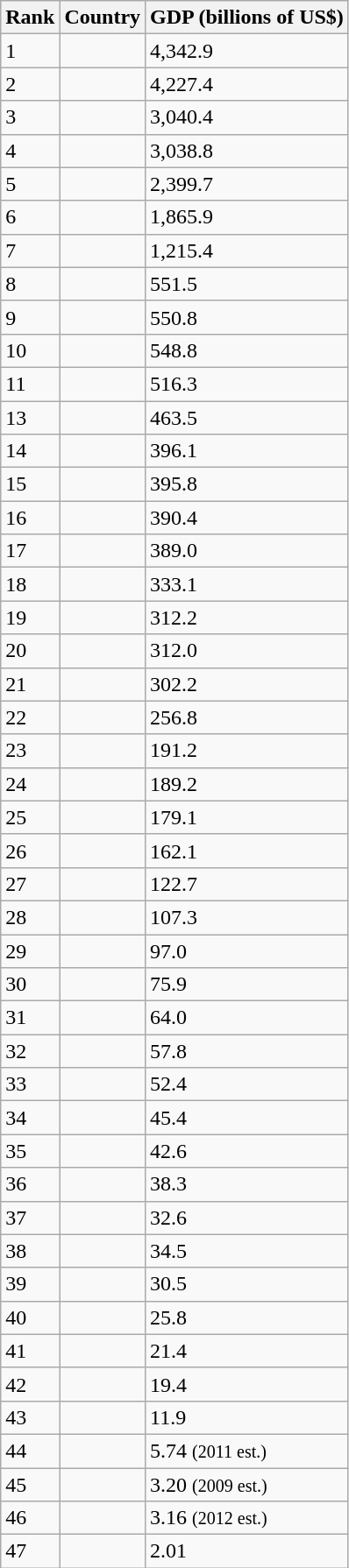<table class="wikitable sortable">
<tr>
<th style="width:2em;" ! data-sort-type="number">Rank</th>
<th>Country</th>
<th>GDP (billions of US$)</th>
</tr>
<tr>
<td>1</td>
<td></td>
<td>4,342.9</td>
</tr>
<tr>
<td>2</td>
<td></td>
<td>4,227.4</td>
</tr>
<tr>
<td>3</td>
<td></td>
<td>3,040.4</td>
</tr>
<tr>
<td>4</td>
<td></td>
<td>3,038.8</td>
</tr>
<tr>
<td>5</td>
<td></td>
<td>2,399.7</td>
</tr>
<tr>
<td>6</td>
<td></td>
<td>1,865.9</td>
</tr>
<tr>
<td>7</td>
<td></td>
<td>1,215.4</td>
</tr>
<tr>
<td>8</td>
<td></td>
<td>551.5</td>
</tr>
<tr>
<td>9</td>
<td></td>
<td>550.8</td>
</tr>
<tr>
<td>10</td>
<td></td>
<td>548.8</td>
</tr>
<tr>
<td>11</td>
<td></td>
<td>516.3</td>
</tr>
<tr>
<td>13</td>
<td></td>
<td>463.5</td>
</tr>
<tr>
<td>14</td>
<td></td>
<td>396.1</td>
</tr>
<tr>
<td>15</td>
<td></td>
<td>395.8</td>
</tr>
<tr>
<td>16</td>
<td></td>
<td>390.4</td>
</tr>
<tr>
<td>17</td>
<td></td>
<td>389.0</td>
</tr>
<tr>
<td>18</td>
<td></td>
<td>333.1</td>
</tr>
<tr>
<td>19</td>
<td></td>
<td>312.2</td>
</tr>
<tr>
<td>20</td>
<td></td>
<td>312.0</td>
</tr>
<tr>
<td>21</td>
<td></td>
<td>302.2</td>
</tr>
<tr>
<td>22</td>
<td></td>
<td>256.8</td>
</tr>
<tr>
<td>23</td>
<td></td>
<td>191.2</td>
</tr>
<tr>
<td>24</td>
<td></td>
<td>189.2</td>
</tr>
<tr>
<td>25</td>
<td></td>
<td>179.1</td>
</tr>
<tr>
<td>26</td>
<td></td>
<td>162.1</td>
</tr>
<tr>
<td>27</td>
<td></td>
<td>122.7</td>
</tr>
<tr>
<td>28</td>
<td></td>
<td>107.3</td>
</tr>
<tr>
<td>29</td>
<td></td>
<td>97.0</td>
</tr>
<tr>
<td>30</td>
<td></td>
<td>75.9</td>
</tr>
<tr>
<td>31</td>
<td></td>
<td>64.0</td>
</tr>
<tr>
<td>32</td>
<td></td>
<td>57.8</td>
</tr>
<tr>
<td>33</td>
<td></td>
<td>52.4</td>
</tr>
<tr>
<td>34</td>
<td></td>
<td>45.4</td>
</tr>
<tr>
<td>35</td>
<td></td>
<td>42.6</td>
</tr>
<tr>
<td>36</td>
<td></td>
<td>38.3</td>
</tr>
<tr>
<td>37</td>
<td></td>
<td>32.6</td>
</tr>
<tr>
<td>38</td>
<td></td>
<td>34.5</td>
</tr>
<tr>
<td>39</td>
<td></td>
<td>30.5</td>
</tr>
<tr>
<td>40</td>
<td></td>
<td>25.8</td>
</tr>
<tr>
<td>41</td>
<td></td>
<td>21.4</td>
</tr>
<tr>
<td>42</td>
<td></td>
<td>19.4</td>
</tr>
<tr>
<td>43</td>
<td></td>
<td>11.9</td>
</tr>
<tr>
<td>44</td>
<td></td>
<td>5.74 <small>(2011 est.)</small></td>
</tr>
<tr>
<td>45</td>
<td></td>
<td>3.20 <small>(2009 est.)</small></td>
</tr>
<tr>
<td>46</td>
<td></td>
<td>3.16 <small>(2012 est.)</small></td>
</tr>
<tr>
<td>47</td>
<td></td>
<td>2.01</td>
</tr>
</table>
